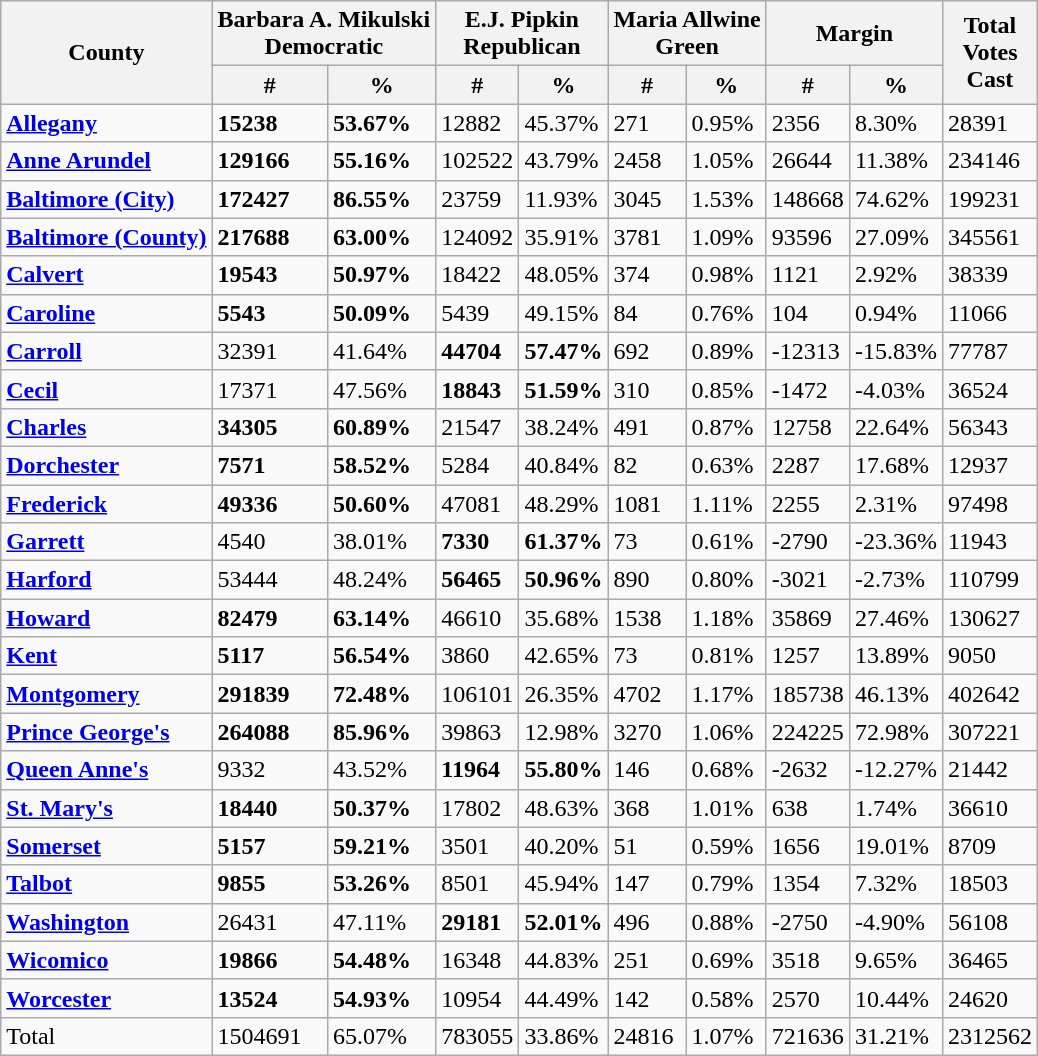<table class="wikitable sortable">
<tr>
<th rowspan="2">County</th>
<th colspan="2" >Barbara A. Mikulski<br>Democratic</th>
<th colspan="2" >E.J. Pipkin<br>Republican</th>
<th colspan="2" >Maria Allwine<br>Green</th>
<th colspan="2">Margin</th>
<th rowspan="2">Total<br>Votes<br>Cast</th>
</tr>
<tr>
<th>#</th>
<th>%</th>
<th>#</th>
<th>%</th>
<th>#</th>
<th>%</th>
<th>#</th>
<th>%</th>
</tr>
<tr>
<td><strong><a href='#'>Allegany</a></strong></td>
<td><strong>15238</strong></td>
<td><strong>53.67%</strong></td>
<td>12882</td>
<td>45.37%</td>
<td>271</td>
<td>0.95%</td>
<td>2356</td>
<td>8.30%</td>
<td>28391</td>
</tr>
<tr>
<td><strong><a href='#'>Anne Arundel</a></strong></td>
<td><strong>129166</strong></td>
<td><strong>55.16%</strong></td>
<td>102522</td>
<td>43.79%</td>
<td>2458</td>
<td>1.05%</td>
<td>26644</td>
<td>11.38%</td>
<td>234146</td>
</tr>
<tr>
<td><strong><a href='#'>Baltimore (City)</a></strong></td>
<td><strong>172427</strong></td>
<td><strong>86.55%</strong></td>
<td>23759</td>
<td>11.93%</td>
<td>3045</td>
<td>1.53%</td>
<td>148668</td>
<td>74.62%</td>
<td>199231</td>
</tr>
<tr>
<td><strong><a href='#'>Baltimore (County)</a></strong></td>
<td><strong>217688</strong></td>
<td><strong>63.00%</strong></td>
<td>124092</td>
<td>35.91%</td>
<td>3781</td>
<td>1.09%</td>
<td>93596</td>
<td>27.09%</td>
<td>345561</td>
</tr>
<tr>
<td><strong><a href='#'>Calvert</a></strong></td>
<td><strong>19543</strong></td>
<td><strong>50.97%</strong></td>
<td>18422</td>
<td>48.05%</td>
<td>374</td>
<td>0.98%</td>
<td>1121</td>
<td>2.92%</td>
<td>38339</td>
</tr>
<tr>
<td><strong><a href='#'>Caroline</a></strong></td>
<td><strong>5543</strong></td>
<td><strong>50.09%</strong></td>
<td>5439</td>
<td>49.15%</td>
<td>84</td>
<td>0.76%</td>
<td>104</td>
<td>0.94%</td>
<td>11066</td>
</tr>
<tr>
<td><strong><a href='#'>Carroll</a></strong></td>
<td>32391</td>
<td>41.64%</td>
<td><strong>44704</strong></td>
<td><strong>57.47%</strong></td>
<td>692</td>
<td>0.89%</td>
<td>-12313</td>
<td>-15.83%</td>
<td>77787</td>
</tr>
<tr>
<td><strong><a href='#'>Cecil</a></strong></td>
<td>17371</td>
<td>47.56%</td>
<td><strong>18843</strong></td>
<td><strong>51.59%</strong></td>
<td>310</td>
<td>0.85%</td>
<td>-1472</td>
<td>-4.03%</td>
<td>36524</td>
</tr>
<tr>
<td><strong><a href='#'>Charles</a></strong></td>
<td><strong>34305</strong></td>
<td><strong>60.89%</strong></td>
<td>21547</td>
<td>38.24%</td>
<td>491</td>
<td>0.87%</td>
<td>12758</td>
<td>22.64%</td>
<td>56343</td>
</tr>
<tr>
<td><strong><a href='#'>Dorchester</a></strong></td>
<td><strong>7571</strong></td>
<td><strong>58.52%</strong></td>
<td>5284</td>
<td>40.84%</td>
<td>82</td>
<td>0.63%</td>
<td>2287</td>
<td>17.68%</td>
<td>12937</td>
</tr>
<tr>
<td><strong><a href='#'>Frederick</a></strong></td>
<td><strong>49336</strong></td>
<td><strong>50.60%</strong></td>
<td>47081</td>
<td>48.29%</td>
<td>1081</td>
<td>1.11%</td>
<td>2255</td>
<td>2.31%</td>
<td>97498</td>
</tr>
<tr>
<td><strong><a href='#'>Garrett</a></strong></td>
<td>4540</td>
<td>38.01%</td>
<td><strong>7330</strong></td>
<td><strong>61.37%</strong></td>
<td>73</td>
<td>0.61%</td>
<td>-2790</td>
<td>-23.36%</td>
<td>11943</td>
</tr>
<tr>
<td><strong><a href='#'>Harford</a></strong></td>
<td>53444</td>
<td>48.24%</td>
<td><strong>56465</strong></td>
<td><strong>50.96%</strong></td>
<td>890</td>
<td>0.80%</td>
<td>-3021</td>
<td>-2.73%</td>
<td>110799</td>
</tr>
<tr>
<td><strong><a href='#'>Howard</a></strong></td>
<td><strong>82479</strong></td>
<td><strong>63.14%</strong></td>
<td>46610</td>
<td>35.68%</td>
<td>1538</td>
<td>1.18%</td>
<td>35869</td>
<td>27.46%</td>
<td>130627</td>
</tr>
<tr>
<td><strong><a href='#'>Kent</a></strong></td>
<td><strong>5117</strong></td>
<td><strong>56.54%</strong></td>
<td>3860</td>
<td>42.65%</td>
<td>73</td>
<td>0.81%</td>
<td>1257</td>
<td>13.89%</td>
<td>9050</td>
</tr>
<tr>
<td><strong><a href='#'>Montgomery</a></strong></td>
<td><strong>291839</strong></td>
<td><strong>72.48%</strong></td>
<td>106101</td>
<td>26.35%</td>
<td>4702</td>
<td>1.17%</td>
<td>185738</td>
<td>46.13%</td>
<td>402642</td>
</tr>
<tr>
<td><strong><a href='#'>Prince George's</a></strong></td>
<td><strong>264088</strong></td>
<td><strong>85.96%</strong></td>
<td>39863</td>
<td>12.98%</td>
<td>3270</td>
<td>1.06%</td>
<td>224225</td>
<td>72.98%</td>
<td>307221</td>
</tr>
<tr>
<td><strong><a href='#'>Queen Anne's</a></strong></td>
<td>9332</td>
<td>43.52%</td>
<td><strong>11964</strong></td>
<td><strong>55.80%</strong></td>
<td>146</td>
<td>0.68%</td>
<td>-2632</td>
<td>-12.27%</td>
<td>21442</td>
</tr>
<tr>
<td><strong><a href='#'>St. Mary's</a></strong></td>
<td><strong>18440</strong></td>
<td><strong>50.37%</strong></td>
<td>17802</td>
<td>48.63%</td>
<td>368</td>
<td>1.01%</td>
<td>638</td>
<td>1.74%</td>
<td>36610</td>
</tr>
<tr>
<td><strong><a href='#'>Somerset</a></strong></td>
<td><strong>5157</strong></td>
<td><strong>59.21%</strong></td>
<td>3501</td>
<td>40.20%</td>
<td>51</td>
<td>0.59%</td>
<td>1656</td>
<td>19.01%</td>
<td>8709</td>
</tr>
<tr>
<td><strong><a href='#'>Talbot</a></strong></td>
<td><strong>9855</strong></td>
<td><strong>53.26%</strong></td>
<td>8501</td>
<td>45.94%</td>
<td>147</td>
<td>0.79%</td>
<td>1354</td>
<td>7.32%</td>
<td>18503</td>
</tr>
<tr>
<td><strong><a href='#'>Washington</a></strong></td>
<td>26431</td>
<td>47.11%</td>
<td><strong>29181</strong></td>
<td><strong>52.01%</strong></td>
<td>496</td>
<td>0.88%</td>
<td>-2750</td>
<td>-4.90%</td>
<td>56108</td>
</tr>
<tr>
<td><strong><a href='#'>Wicomico</a></strong></td>
<td><strong>19866</strong></td>
<td><strong>54.48%</strong></td>
<td>16348</td>
<td>44.83%</td>
<td>251</td>
<td>0.69%</td>
<td>3518</td>
<td>9.65%</td>
<td>36465</td>
</tr>
<tr>
<td><strong><a href='#'>Worcester</a></strong></td>
<td><strong>13524</strong></td>
<td><strong>54.93%</strong></td>
<td>10954</td>
<td>44.49%</td>
<td>142</td>
<td>0.58%</td>
<td>2570</td>
<td>10.44%</td>
<td>24620</td>
</tr>
<tr>
<td>Total</td>
<td>1504691</td>
<td>65.07%</td>
<td>783055</td>
<td>33.86%</td>
<td>24816</td>
<td>1.07%</td>
<td>721636</td>
<td>31.21%</td>
<td>2312562</td>
</tr>
</table>
